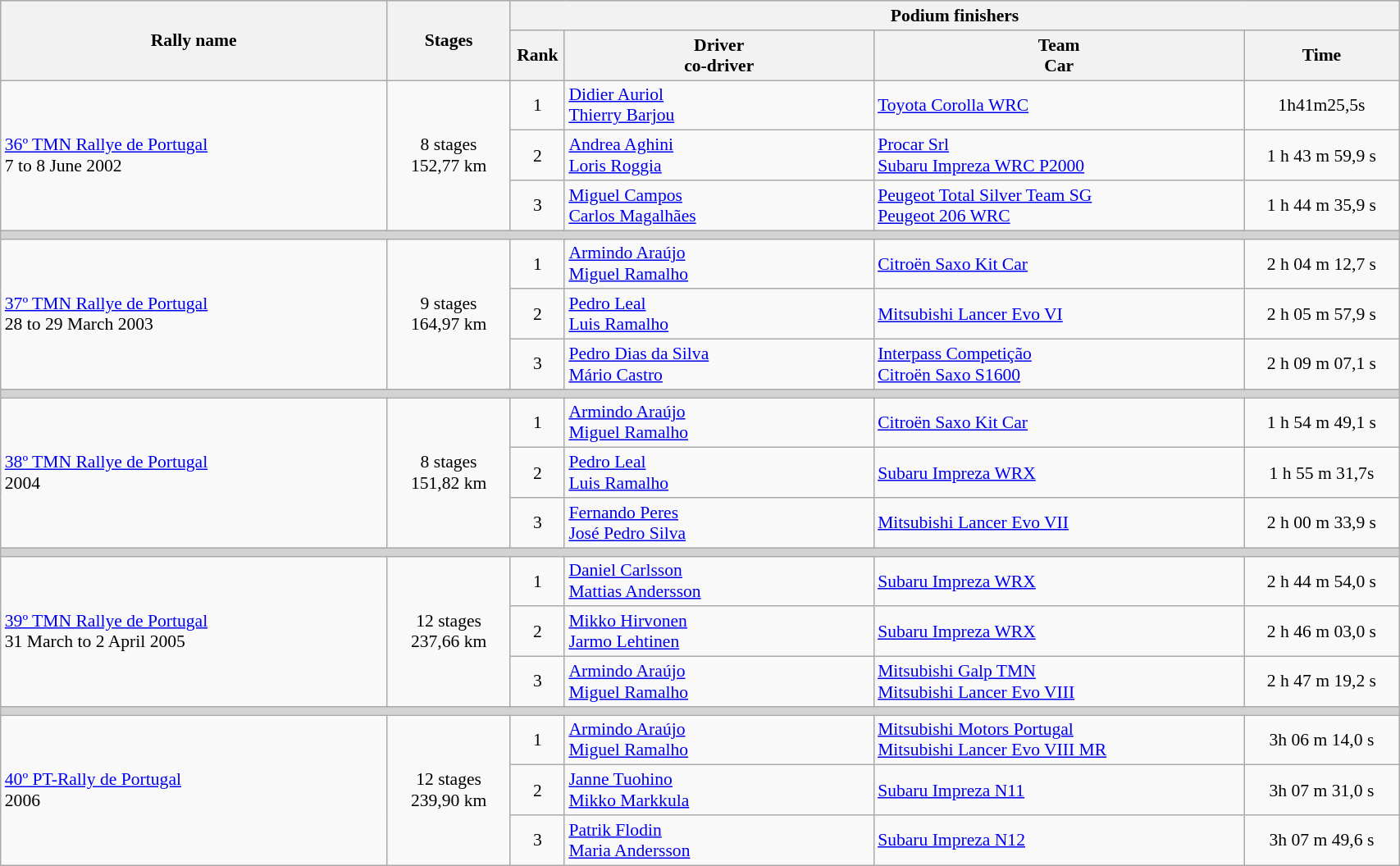<table class="wikitable" border="1" style="width: 90%; font-size:90%;">
<tr style="background:#efefef;">
<th width=25% rowspan="2">Rally name</th>
<th width=8% rowspan="2">Stages</th>
<th colspan="4">Podium finishers</th>
</tr>
<tr>
<th width=3%>Rank</th>
<th width=20%>Driver<br>co-driver</th>
<th width=24%>Team<br>Car</th>
<th width=10%>Time</th>
</tr>
<tr>
<td rowspan="3"><a href='#'>36º TMN Rallye de Portugal</a><br>7 to 8 June 2002</td>
<td rowspan="3" align="center">8 stages <br>152,77 km</td>
<td align="center">1</td>
<td> <a href='#'>Didier Auriol</a><br> <a href='#'>Thierry Barjou</a></td>
<td> <a href='#'>Toyota Corolla WRC</a></td>
<td align="center">1h41m25,5s</td>
</tr>
<tr>
<td align="center">2</td>
<td> <a href='#'>Andrea Aghini</a><br> <a href='#'>Loris Roggia</a></td>
<td> <a href='#'>Procar Srl</a><br> <a href='#'>Subaru Impreza WRC P2000</a></td>
<td align="center">1 h 43 m 59,9 s</td>
</tr>
<tr>
<td align="center">3</td>
<td> <a href='#'>Miguel Campos</a><br> <a href='#'>Carlos Magalhães</a></td>
<td> <a href='#'>Peugeot Total Silver Team SG</a><br> <a href='#'>Peugeot 206 WRC</a></td>
<td align="center">1 h 44 m 35,9 s</td>
</tr>
<tr style="background:lightgrey;">
<td colspan="6"></td>
</tr>
<tr>
<td rowspan="3"><a href='#'>37º TMN Rallye de Portugal</a><br>28 to 29 March 2003</td>
<td rowspan="3" align="center">9 stages <br>164,97 km</td>
<td align="center">1</td>
<td> <a href='#'>Armindo Araújo</a><br> <a href='#'>Miguel Ramalho</a></td>
<td> <a href='#'>Citroën Saxo Kit Car</a></td>
<td align="center">2 h 04 m 12,7 s</td>
</tr>
<tr>
<td align="center">2</td>
<td> <a href='#'>Pedro Leal</a><br> <a href='#'>Luis Ramalho</a></td>
<td> <a href='#'>Mitsubishi Lancer Evo VI</a></td>
<td align="center">2 h 05 m 57,9 s</td>
</tr>
<tr>
<td align="center">3</td>
<td> <a href='#'>Pedro Dias da Silva</a><br> <a href='#'>Mário Castro</a></td>
<td> <a href='#'>Interpass Competição</a><br> <a href='#'>Citroën Saxo S1600</a></td>
<td align="center">2 h 09 m 07,1 s</td>
</tr>
<tr style="background:lightgrey;">
<td colspan="6"></td>
</tr>
<tr>
<td rowspan="3"><a href='#'>38º TMN Rallye de Portugal</a><br>2004</td>
<td rowspan="3" align="center">8 stages <br>151,82 km</td>
<td align="center">1</td>
<td> <a href='#'>Armindo Araújo</a><br> <a href='#'>Miguel Ramalho</a></td>
<td> <a href='#'>Citroën Saxo Kit Car</a></td>
<td align="center">1 h 54 m 49,1 s</td>
</tr>
<tr>
<td align="center">2</td>
<td> <a href='#'>Pedro Leal</a><br> <a href='#'>Luis Ramalho</a></td>
<td> <a href='#'>Subaru Impreza WRX</a></td>
<td align="center">1 h 55 m 31,7s</td>
</tr>
<tr>
<td align="center">3</td>
<td> <a href='#'>Fernando Peres</a><br> <a href='#'>José Pedro Silva</a></td>
<td> <a href='#'>Mitsubishi Lancer Evo VII</a></td>
<td align="center">2 h 00 m 33,9 s</td>
</tr>
<tr style="background:lightgrey;">
<td colspan="6"></td>
</tr>
<tr>
<td rowspan="3"><a href='#'>39º TMN Rallye de Portugal</a><br>31 March to 2 April 2005</td>
<td rowspan="3" align="center">12 stages <br>237,66 km</td>
<td align="center">1</td>
<td> <a href='#'>Daniel Carlsson</a><br> <a href='#'>Mattias Andersson</a></td>
<td> <a href='#'>Subaru Impreza WRX</a></td>
<td align="center">2 h 44 m 54,0 s</td>
</tr>
<tr>
<td align="center">2</td>
<td> <a href='#'>Mikko Hirvonen</a><br> <a href='#'>Jarmo Lehtinen</a></td>
<td> <a href='#'>Subaru Impreza WRX</a></td>
<td align="center">2 h 46 m 03,0 s</td>
</tr>
<tr>
<td align="center">3</td>
<td> <a href='#'>Armindo Araújo</a><br> <a href='#'>Miguel Ramalho</a></td>
<td> <a href='#'>Mitsubishi Galp TMN</a><br> <a href='#'>Mitsubishi Lancer Evo VIII</a></td>
<td align="center">2 h 47 m 19,2 s</td>
</tr>
<tr style="background:lightgrey;">
<td colspan="6"></td>
</tr>
<tr>
<td rowspan="3"><a href='#'>40º PT-Rally de Portugal</a><br>2006</td>
<td rowspan="3" align="center">12 stages <br>239,90 km</td>
<td align="center">1</td>
<td> <a href='#'>Armindo Araújo</a><br> <a href='#'>Miguel Ramalho</a></td>
<td> <a href='#'>Mitsubishi Motors Portugal</a><br> <a href='#'>Mitsubishi Lancer Evo VIII MR</a></td>
<td align="center">3h 06 m 14,0 s</td>
</tr>
<tr>
<td align="center">2</td>
<td> <a href='#'>Janne Tuohino</a><br> <a href='#'>Mikko Markkula</a></td>
<td> <a href='#'>Subaru Impreza N11</a></td>
<td align="center">3h 07 m 31,0 s</td>
</tr>
<tr>
<td align="center">3</td>
<td> <a href='#'>Patrik Flodin</a><br> <a href='#'>Maria Andersson</a></td>
<td> <a href='#'>Subaru Impreza N12</a></td>
<td align="center">3h 07 m 49,6 s</td>
</tr>
</table>
